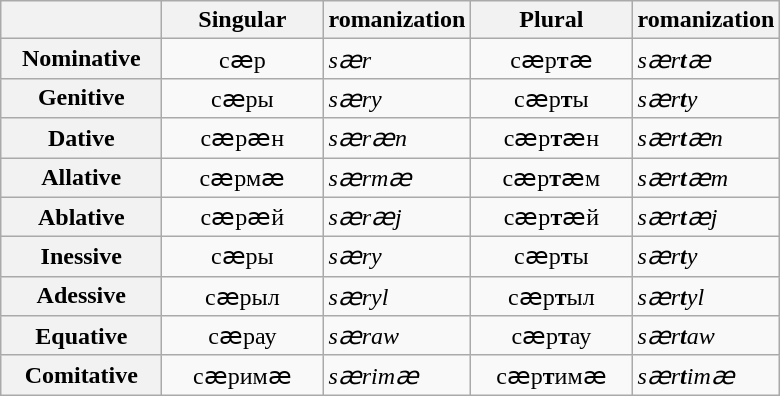<table class="wikitable">
<tr>
<th width=100></th>
<th width=100>Singular</th>
<th>romanization</th>
<th width=100>Plural</th>
<th>romanization</th>
</tr>
<tr>
<th>Nominative</th>
<td align=center>сӕр</td>
<td><em>sӕr</em></td>
<td align="center">сӕр<strong>т</strong>ӕ</td>
<td><em>sӕr<strong>t</strong>ӕ</em></td>
</tr>
<tr>
<th>Genitive</th>
<td align=center>сӕры</td>
<td><em>sӕry</em></td>
<td align="center">сӕр<strong>т</strong>ы</td>
<td><em>sӕr<strong>t</strong>y</em></td>
</tr>
<tr>
<th>Dative</th>
<td align=center>сӕрӕн</td>
<td><em>sӕrӕn</em></td>
<td align="center">сӕр<strong>т</strong>ӕн</td>
<td><em>sӕr<strong>t</strong>ӕn</em></td>
</tr>
<tr>
<th>Allative</th>
<td align=center>сӕрмӕ</td>
<td><em>sӕrmӕ</em></td>
<td align="center">сӕр<strong>т</strong>ӕм</td>
<td><em>sӕr<strong>t</strong>ӕm</em></td>
</tr>
<tr>
<th>Ablative</th>
<td align=center>сӕрӕй</td>
<td><em>sӕrӕj</em></td>
<td align="center">сӕр<strong>т</strong>ӕй</td>
<td><em>sӕr<strong>t</strong>ӕj</em></td>
</tr>
<tr>
<th>Inessive</th>
<td align=center>сӕры</td>
<td><em>sӕry</em></td>
<td align="center">сӕр<strong>т</strong>ы</td>
<td><em>sӕr<strong>t</strong>y</em></td>
</tr>
<tr>
<th>Adessive</th>
<td align=center>сӕрыл</td>
<td><em>sӕryl</em></td>
<td align="center">сӕр<strong>т</strong>ыл</td>
<td><em>sӕr<strong>t</strong>yl</em></td>
</tr>
<tr>
<th>Equative</th>
<td align=center>сӕрау</td>
<td><em>sӕraw</em></td>
<td align="center">сӕр<strong>т</strong>ау</td>
<td><em>sӕr<strong>t</strong>aw</em></td>
</tr>
<tr>
<th>Comitative</th>
<td align=center>сӕримӕ</td>
<td><em>sӕrimӕ</em></td>
<td align="center">сӕр<strong>т</strong>имӕ</td>
<td><em>sӕr<strong>t</strong>imӕ</em></td>
</tr>
</table>
